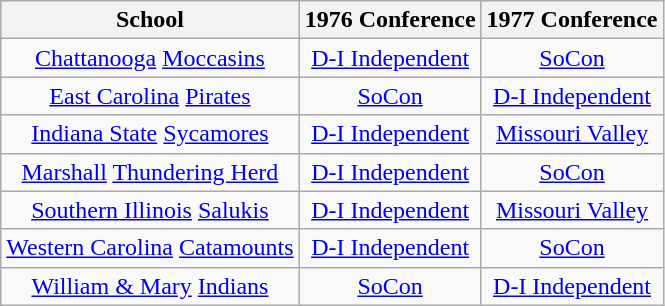<table class="wikitable sortable">
<tr>
<th>School</th>
<th>1976 Conference</th>
<th>1977 Conference</th>
</tr>
<tr style="text-align:center;">
<td><a href='#'>Chattanooga</a> <a href='#'>Moccasins</a></td>
<td><a href='#'>D-I Independent</a></td>
<td><a href='#'>SoCon</a></td>
</tr>
<tr style="text-align:center;">
<td><a href='#'>East Carolina</a> <a href='#'>Pirates</a></td>
<td><a href='#'>SoCon</a></td>
<td><a href='#'>D-I Independent</a></td>
</tr>
<tr style="text-align:center;">
<td><a href='#'>Indiana State</a> <a href='#'>Sycamores</a></td>
<td><a href='#'>D-I Independent</a></td>
<td><a href='#'>Missouri Valley</a></td>
</tr>
<tr style="text-align:center;">
<td><a href='#'>Marshall</a> <a href='#'>Thundering Herd</a></td>
<td><a href='#'>D-I Independent</a></td>
<td><a href='#'>SoCon</a></td>
</tr>
<tr style="text-align:center;">
<td><a href='#'>Southern Illinois</a> <a href='#'>Salukis</a></td>
<td><a href='#'>D-I Independent</a></td>
<td><a href='#'>Missouri Valley</a></td>
</tr>
<tr style="text-align:center;">
<td><a href='#'>Western Carolina</a> <a href='#'>Catamounts</a></td>
<td><a href='#'>D-I Independent</a></td>
<td><a href='#'>SoCon</a></td>
</tr>
<tr style="text-align:center;">
<td><a href='#'>William & Mary</a> <a href='#'>Indians</a></td>
<td><a href='#'>SoCon</a></td>
<td><a href='#'>D-I Independent</a></td>
</tr>
</table>
